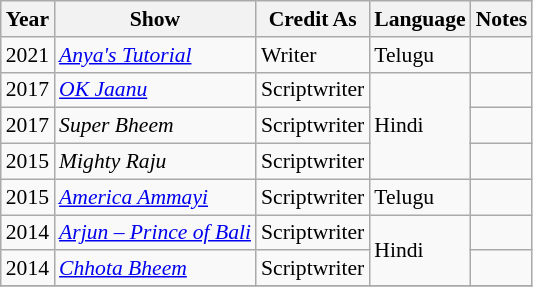<table class="wikitable sortable collapsible" style="font-size:90%">
<tr align="text-align:center;">
<th>Year</th>
<th>Show</th>
<th>Credit As</th>
<th>Language</th>
<th>Notes</th>
</tr>
<tr>
<td>2021</td>
<td><em><a href='#'>Anya's Tutorial</a></em></td>
<td>Writer</td>
<td>Telugu</td>
<td></td>
</tr>
<tr>
<td>2017</td>
<td><em><a href='#'>OK Jaanu</a></em></td>
<td>Scriptwriter</td>
<td rowspan="3">Hindi</td>
<td></td>
</tr>
<tr>
<td>2017</td>
<td><em>Super Bheem</em></td>
<td>Scriptwriter</td>
<td></td>
</tr>
<tr>
<td>2015</td>
<td><em>Mighty Raju</em></td>
<td>Scriptwriter</td>
<td></td>
</tr>
<tr>
<td>2015</td>
<td><em><a href='#'>America Ammayi</a></em></td>
<td>Scriptwriter</td>
<td>Telugu</td>
<td></td>
</tr>
<tr>
<td>2014</td>
<td><em><a href='#'>Arjun – Prince of Bali</a></em></td>
<td>Scriptwriter</td>
<td rowspan="2">Hindi</td>
<td></td>
</tr>
<tr>
<td>2014</td>
<td><em><a href='#'>Chhota Bheem</a></em></td>
<td>Scriptwriter</td>
<td></td>
</tr>
<tr>
</tr>
</table>
